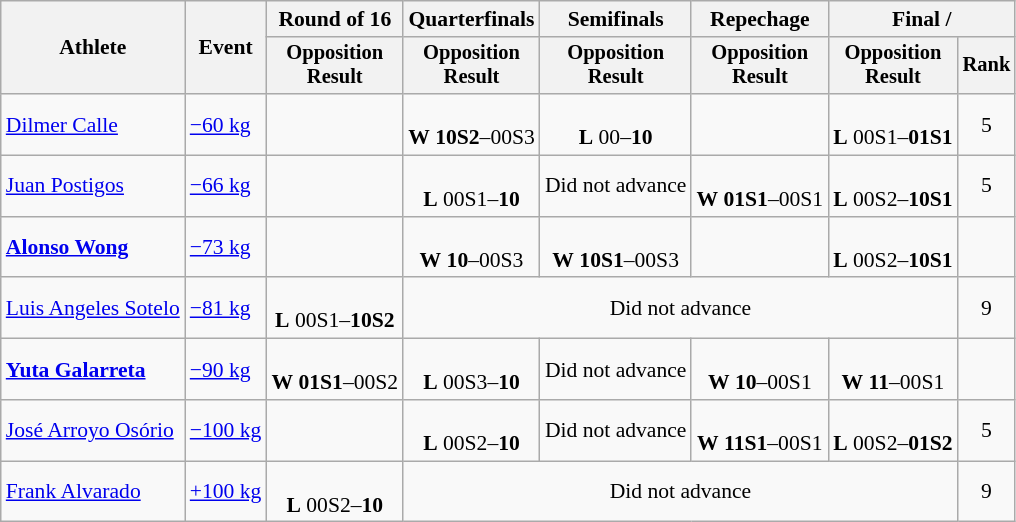<table class="wikitable" style="font-size:90%">
<tr>
<th rowspan=2>Athlete</th>
<th rowspan=2>Event</th>
<th>Round of 16</th>
<th>Quarterfinals</th>
<th>Semifinals</th>
<th>Repechage</th>
<th colspan=2>Final / </th>
</tr>
<tr style="font-size:95%">
<th>Opposition<br>Result</th>
<th>Opposition<br>Result</th>
<th>Opposition<br>Result</th>
<th>Opposition<br>Result</th>
<th>Opposition<br>Result</th>
<th>Rank</th>
</tr>
<tr align=center>
<td align=left><a href='#'>Dilmer Calle</a></td>
<td align=left><a href='#'>−60 kg</a></td>
<td></td>
<td><br><strong>W</strong> <strong>10S2</strong>–00S3</td>
<td><br><strong>L</strong> 00–<strong>10</strong></td>
<td></td>
<td><br><strong>L</strong> 00S1–<strong>01S1</strong></td>
<td>5</td>
</tr>
<tr align=center>
<td align=left><a href='#'>Juan Postigos</a></td>
<td align=left><a href='#'>−66 kg</a></td>
<td></td>
<td><br><strong>L</strong> 00S1–<strong>10</strong></td>
<td>Did not advance</td>
<td><br><strong>W</strong> <strong>01S1</strong>–00S1</td>
<td><br><strong>L</strong> 00S2–<strong>10S1</strong></td>
<td>5</td>
</tr>
<tr align=center>
<td align=left><strong><a href='#'>Alonso Wong</a></strong></td>
<td align=left><a href='#'>−73 kg</a></td>
<td></td>
<td><br><strong>W</strong> <strong>10</strong>–00S3</td>
<td><br><strong>W</strong> <strong>10S1</strong>–00S3</td>
<td></td>
<td><br><strong>L</strong> 00S2–<strong>10S1</strong></td>
<td></td>
</tr>
<tr align=center>
<td align=left><a href='#'>Luis Angeles Sotelo</a></td>
<td align=left><a href='#'>−81 kg</a></td>
<td><br><strong>L</strong> 00S1–<strong>10S2</strong></td>
<td colspan=4>Did not advance</td>
<td>9</td>
</tr>
<tr align=center>
<td align=left><strong><a href='#'>Yuta Galarreta</a></strong></td>
<td align=left><a href='#'>−90 kg</a></td>
<td><br><strong>W</strong> <strong>01S1</strong>–00S2</td>
<td><br><strong>L</strong> 00S3–<strong>10</strong></td>
<td>Did not advance</td>
<td><br><strong>W</strong> <strong>10</strong>–00S1</td>
<td><br><strong>W</strong> <strong>11</strong>–00S1</td>
<td></td>
</tr>
<tr align=center>
<td align=left><a href='#'>José Arroyo Osório</a></td>
<td align=left><a href='#'>−100 kg</a></td>
<td></td>
<td><br><strong>L</strong> 00S2–<strong>10</strong></td>
<td>Did not advance</td>
<td><br><strong>W</strong> <strong>11S1</strong>–00S1</td>
<td><br><strong>L</strong> 00S2–<strong>01S2</strong></td>
<td>5</td>
</tr>
<tr align=center>
<td align=left><a href='#'>Frank Alvarado</a></td>
<td align=left><a href='#'>+100 kg</a></td>
<td><br><strong>L</strong> 00S2–<strong>10</strong></td>
<td colspan=4>Did not advance</td>
<td>9</td>
</tr>
</table>
